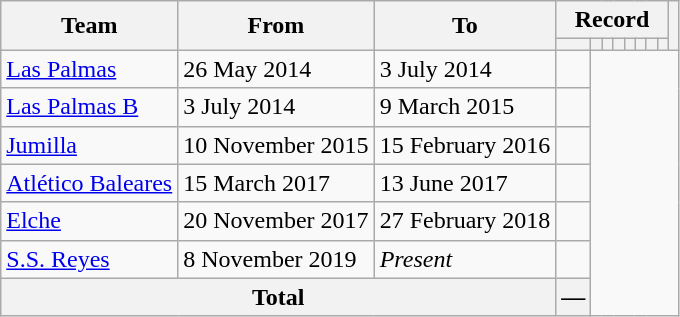<table class="wikitable" style="text-align: center">
<tr>
<th rowspan="2">Team</th>
<th rowspan="2">From</th>
<th rowspan="2">To</th>
<th colspan="8">Record</th>
<th rowspan=2></th>
</tr>
<tr>
<th></th>
<th></th>
<th></th>
<th></th>
<th></th>
<th></th>
<th></th>
<th></th>
</tr>
<tr>
<td align=left><a href='#'>Las Palmas</a></td>
<td align=left>26 May 2014</td>
<td align=left>3 July 2014<br></td>
<td></td>
</tr>
<tr>
<td align=left><a href='#'>Las Palmas B</a></td>
<td align=left>3 July 2014</td>
<td align=left>9 March 2015<br></td>
<td></td>
</tr>
<tr>
<td align=left><a href='#'>Jumilla</a></td>
<td align=left>10 November 2015</td>
<td align=left>15 February 2016<br></td>
<td></td>
</tr>
<tr>
<td align=left><a href='#'>Atlético Baleares</a></td>
<td align=left>15 March 2017</td>
<td align=left>13 June 2017<br></td>
<td></td>
</tr>
<tr>
<td align=left><a href='#'>Elche</a></td>
<td align=left>20 November 2017</td>
<td align=left>27 February 2018<br></td>
<td></td>
</tr>
<tr>
<td align=left><a href='#'>S.S. Reyes</a></td>
<td align=left>8 November 2019</td>
<td align=left><em>Present</em><br></td>
<td></td>
</tr>
<tr>
<th colspan="3">Total<br></th>
<th>—</th>
</tr>
</table>
